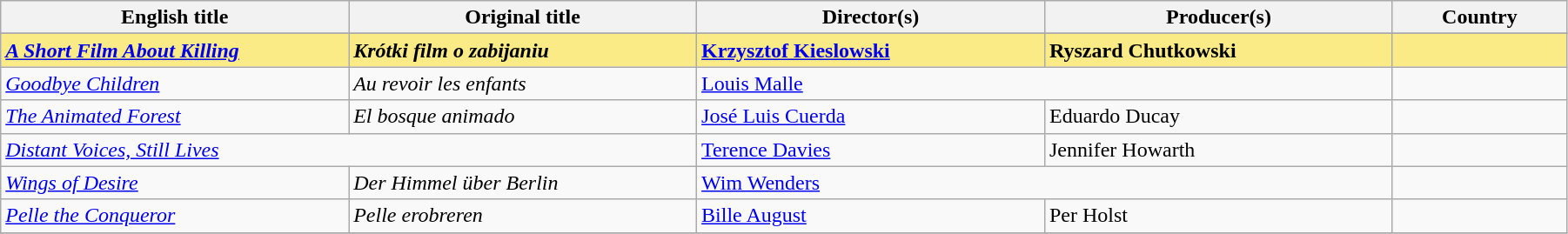<table class="sortable wikitable" width="95%" cellpadding="5">
<tr>
<th width="20%">English title</th>
<th width="20%">Original title</th>
<th width="20%">Director(s)</th>
<th width="20%">Producer(s)</th>
<th width="10%">Country</th>
</tr>
<tr>
</tr>
<tr style="background:#FAEB86">
<td><strong><em><a href='#'>A Short Film About Killing</a></em></strong></td>
<td><strong><em>Krótki film o zabijaniu</em></strong></td>
<td><strong><a href='#'>Krzysztof Kieslowski</a></strong></td>
<td><strong>Ryszard Chutkowski</strong></td>
<td></td>
</tr>
<tr>
<td><em><a href='#'>Goodbye Children</a></em></td>
<td><em>Au revoir les enfants</em></td>
<td colspan="2"><a href='#'>Louis Malle</a></td>
<td></td>
</tr>
<tr>
<td><em><a href='#'>The Animated Forest</a></em></td>
<td><em>El bosque animado</em></td>
<td><a href='#'>José Luis Cuerda</a></td>
<td>Eduardo Ducay</td>
<td></td>
</tr>
<tr>
<td colspan="2"><em><a href='#'>Distant Voices, Still Lives</a></em></td>
<td><a href='#'>Terence Davies</a></td>
<td>Jennifer Howarth</td>
<td></td>
</tr>
<tr>
<td><em><a href='#'>Wings of Desire</a></em></td>
<td><em>Der Himmel über Berlin</em></td>
<td colspan="2"><a href='#'>Wim Wenders</a></td>
<td></td>
</tr>
<tr>
<td><em><a href='#'>Pelle the Conqueror</a></em></td>
<td><em>Pelle erobreren</em></td>
<td><a href='#'>Bille August</a></td>
<td>Per Holst</td>
<td></td>
</tr>
<tr>
</tr>
</table>
